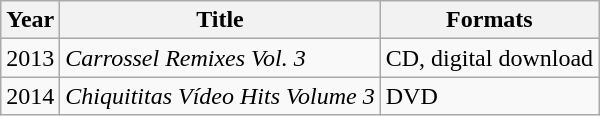<table class="wikitable">
<tr>
<th>Year</th>
<th>Title</th>
<th>Formats</th>
</tr>
<tr>
<td>2013</td>
<td><em>Carrossel Remixes Vol. 3</em></td>
<td>CD, digital download</td>
</tr>
<tr>
<td>2014</td>
<td><em>Chiquititas Vídeo Hits Volume 3</em></td>
<td>DVD</td>
</tr>
</table>
